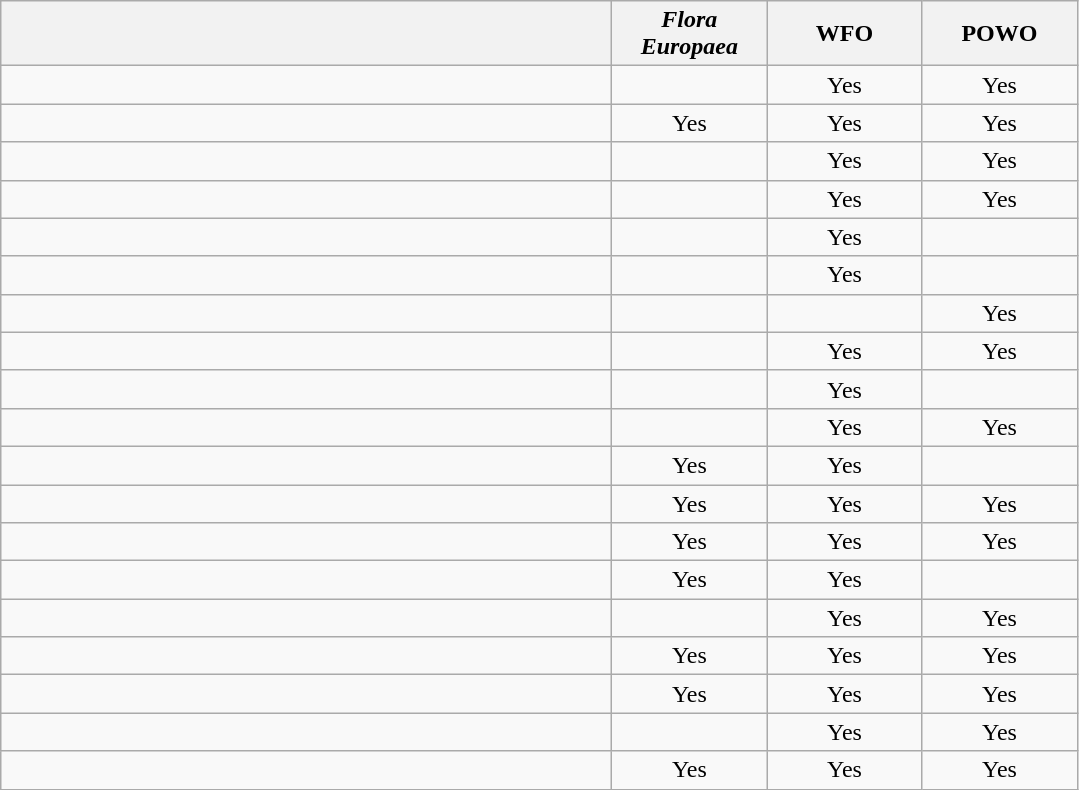<table class="wikitable">
<tr>
<th style="width: 25em"></th>
<th style="width: 6em"><strong><em>Flora Europaea</em></strong></th>
<th style="width: 6em"><strong>WFO</strong></th>
<th style="width: 6em"><strong>POWO</strong></th>
</tr>
<tr>
<td style="vertical-align: top; text-align: left"> </td>
<td style="vertical-align: top; text-align: center"></td>
<td style="vertical-align: top; text-align: center">Yes</td>
<td style="vertical-align: top; text-align: center">Yes</td>
</tr>
<tr>
<td style="vertical-align: top; text-align: left"> </td>
<td style="vertical-align: top; text-align: center">Yes</td>
<td style="vertical-align: top; text-align: center">Yes</td>
<td style="vertical-align: top; text-align: center">Yes</td>
</tr>
<tr>
<td style="vertical-align: top; text-align: left"> </td>
<td style="vertical-align: top; text-align: center"></td>
<td style="vertical-align: top; text-align: center">Yes</td>
<td style="vertical-align: top; text-align: center">Yes</td>
</tr>
<tr>
<td style="vertical-align: top; text-align: left"> </td>
<td style="vertical-align: top; text-align: center"></td>
<td style="vertical-align: top; text-align: center">Yes</td>
<td style="vertical-align: top; text-align: center">Yes</td>
</tr>
<tr>
<td style="vertical-align: top; text-align: left"> </td>
<td style="vertical-align: top; text-align: center"></td>
<td style="vertical-align: top; text-align: center">Yes</td>
<td style="vertical-align: top; text-align: center"></td>
</tr>
<tr>
<td style="vertical-align: top; text-align: left"> </td>
<td style="vertical-align: top; text-align: center"></td>
<td style="vertical-align: top; text-align: center">Yes</td>
<td style="vertical-align: top; text-align: center"></td>
</tr>
<tr>
<td style="vertical-align: top; text-align: left"> </td>
<td style="vertical-align: top; text-align: center"></td>
<td style="vertical-align: top; text-align: center"></td>
<td style="vertical-align: top; text-align: center">Yes</td>
</tr>
<tr>
<td style="vertical-align: top; text-align: left"> </td>
<td style="vertical-align: top; text-align: center"></td>
<td style="vertical-align: top; text-align: center">Yes</td>
<td style="vertical-align: top; text-align: center">Yes</td>
</tr>
<tr>
<td style="vertical-align: top; text-align: left"> </td>
<td style="vertical-align: top; text-align: center"></td>
<td style="vertical-align: top; text-align: center">Yes</td>
<td style="vertical-align: top; text-align: center"></td>
</tr>
<tr>
<td style="vertical-align: top; text-align: left"> </td>
<td style="vertical-align: top; text-align: center"></td>
<td style="vertical-align: top; text-align: center">Yes</td>
<td style="vertical-align: top; text-align: center">Yes</td>
</tr>
<tr>
<td style="vertical-align: top; text-align: left"> </td>
<td style="vertical-align: top; text-align: center">Yes</td>
<td style="vertical-align: top; text-align: center">Yes</td>
<td style="vertical-align: top; text-align: center"></td>
</tr>
<tr>
<td style="vertical-align: top; text-align: left"> </td>
<td style="vertical-align: top; text-align: center">Yes</td>
<td style="vertical-align: top; text-align: center">Yes</td>
<td style="vertical-align: top; text-align: center">Yes</td>
</tr>
<tr>
<td style="vertical-align: top; text-align: left"> </td>
<td style="vertical-align: top; text-align: center">Yes</td>
<td style="vertical-align: top; text-align: center">Yes</td>
<td style="vertical-align: top; text-align: center">Yes</td>
</tr>
<tr>
<td style="vertical-align: top; text-align: left"> </td>
<td style="vertical-align: top; text-align: center">Yes</td>
<td style="vertical-align: top; text-align: center">Yes</td>
<td style="vertical-align: top; text-align: center"></td>
</tr>
<tr>
<td style="vertical-align: top; text-align: left"> </td>
<td style="vertical-align: top; text-align: center"></td>
<td style="vertical-align: top; text-align: center">Yes</td>
<td style="vertical-align: top; text-align: center">Yes</td>
</tr>
<tr>
<td style="vertical-align: top; text-align: left"> </td>
<td style="vertical-align: top; text-align: center">Yes</td>
<td style="vertical-align: top; text-align: center">Yes</td>
<td style="vertical-align: top; text-align: center">Yes</td>
</tr>
<tr>
<td style="vertical-align: top; text-align: left"> </td>
<td style="vertical-align: top; text-align: center">Yes</td>
<td style="vertical-align: top; text-align: center">Yes</td>
<td style="vertical-align: top; text-align: center">Yes</td>
</tr>
<tr>
<td style="vertical-align: top; text-align: left"> </td>
<td style="vertical-align: top; text-align: center"></td>
<td style="vertical-align: top; text-align: center">Yes</td>
<td style="vertical-align: top; text-align: center">Yes</td>
</tr>
<tr>
<td style="vertical-align: top; text-align: left"> </td>
<td style="vertical-align: top; text-align: center">Yes</td>
<td style="vertical-align: top; text-align: center">Yes</td>
<td style="vertical-align: top; text-align: center">Yes</td>
</tr>
</table>
